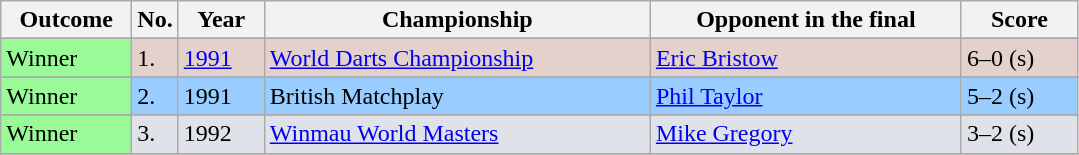<table class="wikitable">
<tr>
<th width="80">Outcome</th>
<th width="20">No.</th>
<th width="50">Year</th>
<th style="width:250px;">Championship</th>
<th style="width:200px;">Opponent in the final</th>
<th width="70">Score</th>
</tr>
<tr>
</tr>
<tr style="background:#e5d1cb;">
<td style="background:#98FB98;">Winner</td>
<td>1.</td>
<td><a href='#'>1991</a></td>
<td><a href='#'>World Darts Championship</a></td>
<td> <a href='#'>Eric Bristow</a></td>
<td>6–0 (s)</td>
</tr>
<tr>
</tr>
<tr style="background:#9cf;">
<td style="background:#98FB98;">Winner</td>
<td>2.</td>
<td>1991</td>
<td>British Matchplay</td>
<td> <a href='#'>Phil Taylor</a></td>
<td>5–2 (s)</td>
</tr>
<tr>
</tr>
<tr style="background:#dfe2e9;">
<td style="background:#98FB98;">Winner</td>
<td>3.</td>
<td>1992</td>
<td><a href='#'>Winmau World Masters</a></td>
<td> <a href='#'>Mike Gregory</a></td>
<td>3–2 (s)</td>
</tr>
<tr>
</tr>
</table>
